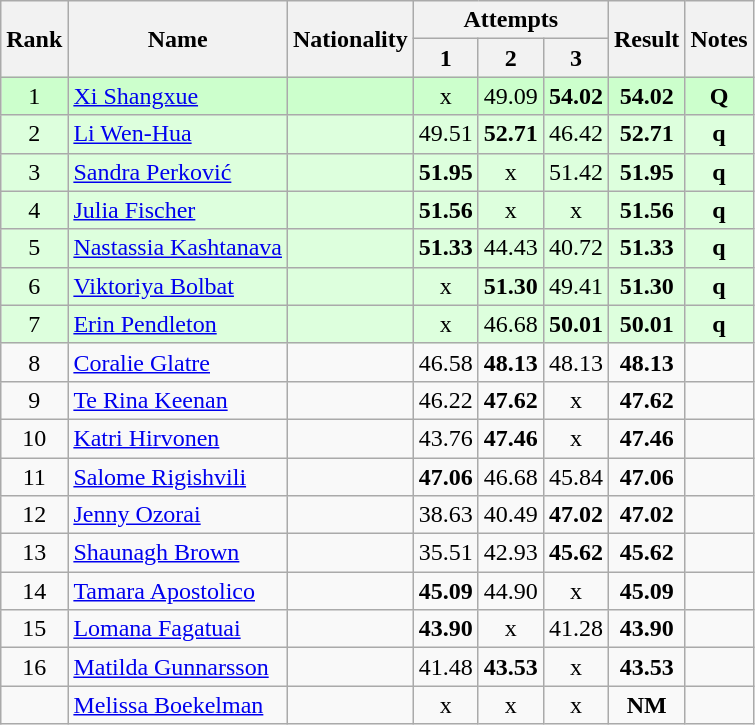<table class="wikitable sortable" style="text-align:center">
<tr>
<th rowspan=2>Rank</th>
<th rowspan=2>Name</th>
<th rowspan=2>Nationality</th>
<th colspan=3>Attempts</th>
<th rowspan=2>Result</th>
<th rowspan=2>Notes</th>
</tr>
<tr>
<th>1</th>
<th>2</th>
<th>3</th>
</tr>
<tr bgcolor=ccffcc>
<td>1</td>
<td align=left><a href='#'>Xi Shangxue</a></td>
<td align=left></td>
<td>x</td>
<td>49.09</td>
<td><strong>54.02</strong></td>
<td><strong>54.02</strong></td>
<td><strong>Q</strong></td>
</tr>
<tr bgcolor=ddffdd>
<td>2</td>
<td align=left><a href='#'>Li Wen-Hua</a></td>
<td align=left></td>
<td>49.51</td>
<td><strong>52.71</strong></td>
<td>46.42</td>
<td><strong>52.71</strong></td>
<td><strong>q</strong></td>
</tr>
<tr bgcolor=ddffdd>
<td>3</td>
<td align=left><a href='#'>Sandra Perković</a></td>
<td align=left></td>
<td><strong>51.95</strong></td>
<td>x</td>
<td>51.42</td>
<td><strong>51.95</strong></td>
<td><strong>q</strong></td>
</tr>
<tr bgcolor=ddffdd>
<td>4</td>
<td align=left><a href='#'>Julia Fischer</a></td>
<td align=left></td>
<td><strong>51.56</strong></td>
<td>x</td>
<td>x</td>
<td><strong>51.56</strong></td>
<td><strong>q</strong></td>
</tr>
<tr bgcolor=ddffdd>
<td>5</td>
<td align=left><a href='#'>Nastassia Kashtanava</a></td>
<td align=left></td>
<td><strong>51.33</strong></td>
<td>44.43</td>
<td>40.72</td>
<td><strong>51.33</strong></td>
<td><strong>q</strong></td>
</tr>
<tr bgcolor=ddffdd>
<td>6</td>
<td align=left><a href='#'>Viktoriya Bolbat</a></td>
<td align=left></td>
<td>x</td>
<td><strong>51.30</strong></td>
<td>49.41</td>
<td><strong>51.30</strong></td>
<td><strong>q</strong></td>
</tr>
<tr bgcolor=ddffdd>
<td>7</td>
<td align=left><a href='#'>Erin Pendleton</a></td>
<td align=left></td>
<td>x</td>
<td>46.68</td>
<td><strong>50.01</strong></td>
<td><strong>50.01</strong></td>
<td><strong>q</strong></td>
</tr>
<tr>
<td>8</td>
<td align=left><a href='#'>Coralie Glatre</a></td>
<td align=left></td>
<td>46.58</td>
<td><strong>48.13</strong></td>
<td>48.13</td>
<td><strong>48.13</strong></td>
<td></td>
</tr>
<tr>
<td>9</td>
<td align=left><a href='#'>Te Rina Keenan</a></td>
<td align=left></td>
<td>46.22</td>
<td><strong>47.62</strong></td>
<td>x</td>
<td><strong>47.62</strong></td>
<td></td>
</tr>
<tr>
<td>10</td>
<td align=left><a href='#'>Katri Hirvonen</a></td>
<td align=left></td>
<td>43.76</td>
<td><strong>47.46</strong></td>
<td>x</td>
<td><strong>47.46</strong></td>
<td></td>
</tr>
<tr>
<td>11</td>
<td align=left><a href='#'>Salome Rigishvili</a></td>
<td align=left></td>
<td><strong>47.06</strong></td>
<td>46.68</td>
<td>45.84</td>
<td><strong>47.06</strong></td>
<td></td>
</tr>
<tr>
<td>12</td>
<td align=left><a href='#'>Jenny Ozorai</a></td>
<td align=left></td>
<td>38.63</td>
<td>40.49</td>
<td><strong>47.02</strong></td>
<td><strong>47.02</strong></td>
<td></td>
</tr>
<tr>
<td>13</td>
<td align=left><a href='#'>Shaunagh Brown</a></td>
<td align=left></td>
<td>35.51</td>
<td>42.93</td>
<td><strong>45.62</strong></td>
<td><strong>45.62</strong></td>
<td></td>
</tr>
<tr>
<td>14</td>
<td align=left><a href='#'>Tamara Apostolico</a></td>
<td align=left></td>
<td><strong>45.09</strong></td>
<td>44.90</td>
<td>x</td>
<td><strong>45.09</strong></td>
<td></td>
</tr>
<tr>
<td>15</td>
<td align=left><a href='#'>Lomana Fagatuai</a></td>
<td align=left></td>
<td><strong>43.90</strong></td>
<td>x</td>
<td>41.28</td>
<td><strong>43.90</strong></td>
<td></td>
</tr>
<tr>
<td>16</td>
<td align=left><a href='#'>Matilda Gunnarsson</a></td>
<td align=left></td>
<td>41.48</td>
<td><strong>43.53</strong></td>
<td>x</td>
<td><strong>43.53</strong></td>
<td></td>
</tr>
<tr>
<td></td>
<td align=left><a href='#'>Melissa Boekelman</a></td>
<td align=left></td>
<td>x</td>
<td>x</td>
<td>x</td>
<td><strong>NM</strong></td>
<td></td>
</tr>
</table>
